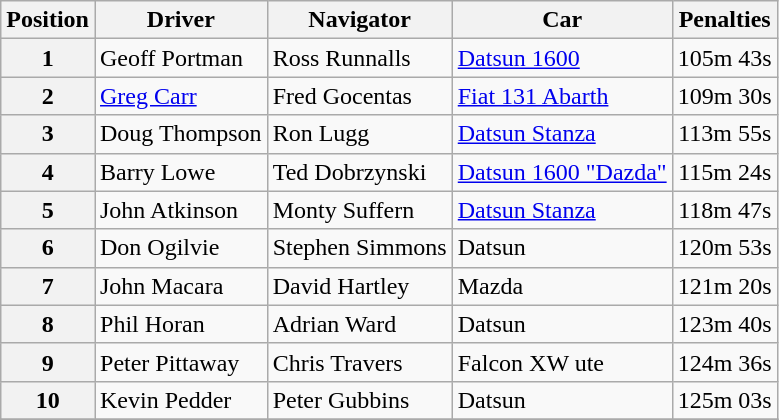<table class="wikitable" border="1">
<tr>
<th>Position</th>
<th>Driver</th>
<th>Navigator</th>
<th>Car</th>
<th>Penalties</th>
</tr>
<tr>
<th>1</th>
<td>Geoff Portman</td>
<td>Ross Runnalls</td>
<td><a href='#'>Datsun 1600</a></td>
<td align="center">105m 43s</td>
</tr>
<tr>
<th>2</th>
<td><a href='#'>Greg Carr</a></td>
<td>Fred Gocentas</td>
<td><a href='#'>Fiat 131 Abarth</a></td>
<td align="center">109m 30s</td>
</tr>
<tr>
<th>3</th>
<td>Doug Thompson</td>
<td>Ron Lugg</td>
<td><a href='#'>Datsun Stanza</a></td>
<td align="center">113m 55s</td>
</tr>
<tr>
<th>4</th>
<td>Barry Lowe</td>
<td>Ted Dobrzynski</td>
<td><a href='#'>Datsun 1600 "Dazda"</a></td>
<td align="center">115m 24s</td>
</tr>
<tr>
<th>5</th>
<td>John Atkinson</td>
<td>Monty Suffern</td>
<td><a href='#'>Datsun Stanza</a></td>
<td align="center">118m 47s</td>
</tr>
<tr>
<th>6</th>
<td>Don Ogilvie</td>
<td>Stephen Simmons</td>
<td>Datsun</td>
<td align="center">120m 53s</td>
</tr>
<tr>
<th>7</th>
<td>John Macara</td>
<td>David Hartley</td>
<td>Mazda</td>
<td align="center">121m 20s</td>
</tr>
<tr>
<th>8</th>
<td>Phil Horan</td>
<td>Adrian Ward</td>
<td>Datsun</td>
<td align="center">123m 40s</td>
</tr>
<tr>
<th>9</th>
<td>Peter Pittaway</td>
<td>Chris Travers</td>
<td>Falcon XW ute</td>
<td align="center">124m 36s</td>
</tr>
<tr>
<th>10</th>
<td>Kevin Pedder</td>
<td>Peter Gubbins</td>
<td>Datsun</td>
<td align="center">125m 03s</td>
</tr>
<tr>
</tr>
</table>
